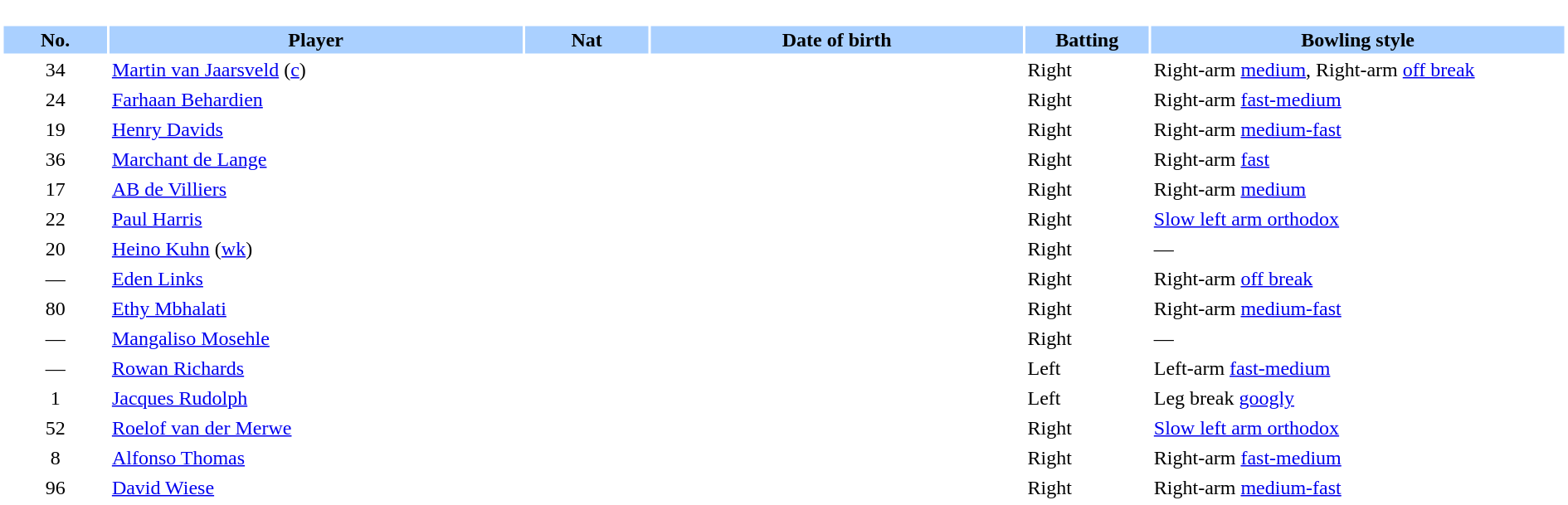<table border="0" style="width:100%;">
<tr>
<td style="vertical-align:top; background:#fff; width:90%;"><br><table border="0" cellspacing="2" cellpadding="2" style="width:100%;">
<tr style="background:#aad0ff;">
<th scope="col" width="5%">No.</th>
<th scope="col" width="20%">Player</th>
<th scope="col" width="6%">Nat</th>
<th scope="col" width="18%">Date of birth</th>
<th scope="col" width="6%">Batting</th>
<th scope="col" width="20%">Bowling style</th>
</tr>
<tr>
<td style="text-align:center">34</td>
<td><a href='#'>Martin van Jaarsveld</a> (<a href='#'>c</a>)</td>
<td style="text-align:center"></td>
<td></td>
<td>Right</td>
<td>Right-arm <a href='#'>medium</a>, Right-arm <a href='#'>off break</a></td>
</tr>
<tr>
<td style="text-align:center">24</td>
<td><a href='#'>Farhaan Behardien</a></td>
<td style="text-align:center"></td>
<td></td>
<td>Right</td>
<td>Right-arm <a href='#'>fast-medium</a></td>
</tr>
<tr>
<td style="text-align:center">19</td>
<td><a href='#'>Henry Davids</a></td>
<td style="text-align:center"></td>
<td></td>
<td>Right</td>
<td>Right-arm <a href='#'>medium-fast</a></td>
</tr>
<tr>
<td style="text-align:center">36</td>
<td><a href='#'>Marchant de Lange</a></td>
<td style="text-align:center"></td>
<td></td>
<td>Right</td>
<td>Right-arm <a href='#'>fast</a></td>
</tr>
<tr>
<td style="text-align:center">17</td>
<td><a href='#'>AB de Villiers</a></td>
<td style="text-align:center"></td>
<td></td>
<td>Right</td>
<td>Right-arm <a href='#'>medium</a></td>
</tr>
<tr>
<td style="text-align:center">22</td>
<td><a href='#'>Paul Harris</a></td>
<td style="text-align:center"></td>
<td></td>
<td>Right</td>
<td><a href='#'>Slow left arm orthodox</a></td>
</tr>
<tr>
<td style="text-align:center">20</td>
<td><a href='#'>Heino Kuhn</a> (<a href='#'>wk</a>)</td>
<td style="text-align:center"></td>
<td></td>
<td>Right</td>
<td>—</td>
</tr>
<tr>
<td style="text-align:center">—</td>
<td><a href='#'>Eden Links</a></td>
<td style="text-align:center"></td>
<td></td>
<td>Right</td>
<td>Right-arm <a href='#'>off break</a></td>
</tr>
<tr>
<td style="text-align:center">80</td>
<td><a href='#'>Ethy Mbhalati</a></td>
<td style="text-align:center"></td>
<td></td>
<td>Right</td>
<td>Right-arm <a href='#'>medium-fast</a></td>
</tr>
<tr>
<td style="text-align:center">—</td>
<td><a href='#'>Mangaliso Mosehle</a></td>
<td style="text-align:center"></td>
<td></td>
<td>Right</td>
<td>—</td>
</tr>
<tr>
<td style="text-align:center">—</td>
<td><a href='#'>Rowan Richards</a></td>
<td style="text-align:center"></td>
<td></td>
<td>Left</td>
<td>Left-arm <a href='#'>fast-medium</a></td>
</tr>
<tr>
<td style="text-align:center">1</td>
<td><a href='#'>Jacques Rudolph</a></td>
<td style="text-align:center"></td>
<td></td>
<td>Left</td>
<td>Leg break <a href='#'>googly</a></td>
</tr>
<tr>
<td style="text-align:center">52</td>
<td><a href='#'>Roelof van der Merwe</a></td>
<td style="text-align:center"></td>
<td></td>
<td>Right</td>
<td><a href='#'>Slow left arm orthodox</a></td>
</tr>
<tr>
<td style="text-align:center">8</td>
<td><a href='#'>Alfonso Thomas</a></td>
<td style="text-align:center"></td>
<td></td>
<td>Right</td>
<td>Right-arm <a href='#'>fast-medium</a></td>
</tr>
<tr>
<td style="text-align:center">96</td>
<td><a href='#'>David Wiese</a></td>
<td style="text-align:center"></td>
<td></td>
<td>Right</td>
<td>Right-arm <a href='#'>medium-fast</a></td>
</tr>
</table>
</td>
</tr>
</table>
